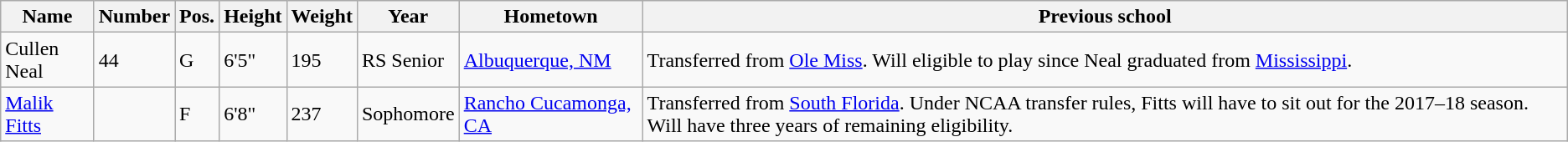<table class="wikitable sortable" border="1">
<tr>
<th>Name</th>
<th>Number</th>
<th>Pos.</th>
<th>Height</th>
<th>Weight</th>
<th>Year</th>
<th>Hometown</th>
<th class="unsortable">Previous school</th>
</tr>
<tr>
<td>Cullen Neal</td>
<td>44</td>
<td>G</td>
<td>6'5"</td>
<td>195</td>
<td>RS Senior</td>
<td><a href='#'>Albuquerque, NM</a></td>
<td>Transferred from <a href='#'>Ole Miss</a>. Will eligible to play since Neal graduated from <a href='#'>Mississippi</a>.</td>
</tr>
<tr>
<td><a href='#'>Malik Fitts</a></td>
<td></td>
<td>F</td>
<td>6'8"</td>
<td>237</td>
<td>Sophomore</td>
<td><a href='#'>Rancho Cucamonga, CA</a></td>
<td>Transferred from <a href='#'>South Florida</a>. Under NCAA transfer rules, Fitts will have to sit out for the 2017–18 season. Will have three years of remaining eligibility.</td>
</tr>
</table>
